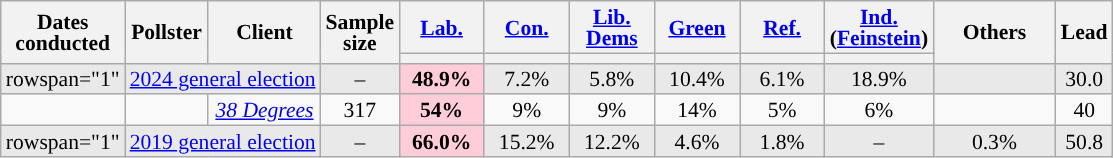<table class="wikitable sortable mw-datatable" style="text-align:center; font-size:90%; line-height:14px;">
<tr>
<th rowspan="2">Dates<br>conducted</th>
<th rowspan="2">Pollster</th>
<th rowspan="2">Client</th>
<th rowspan="2" data-sort-type="number">Sample <br>size</th>
<th class="unsortable" style="width:50px;"><a href='#'>Lab.</a></th>
<th class="unsortable" style="width:50px;"><a href='#'>Con.</a></th>
<th class="unsortable" style="width:50px;"><a href='#'>Lib. Dems</a></th>
<th class="unsortable" style="width:50px;"><a href='#'>Green</a></th>
<th class="unsortable" style="width:50px;"><a href='#'>Ref.</a></th>
<th class="unsortable" style="width:50px;"><a href='#'>Ind.</a> (<a href='#'>Feinstein</a>)</th>
<th rowspan="2" class="unsortable" style="width:75px;">Others</th>
<th rowspan="2" data-sort-type="number">Lead</th>
</tr>
<tr>
<th data-sort-type="number" style="background:"></th>
<th data-sort-type="number" style="background:"></th>
<th data-sort-type="number" style="background:"></th>
<th data-sort-type="number" style="background:"></th>
<th data-sort-type="number" style="background:"></th>
<th data-sort-type="number" style="background:"></th>
</tr>
<tr style="background:#e9e9e9;">
<td>rowspan="1" </td>
<td colspan="2" rowspan="1"><a href='#'>2024 general election</a></td>
<td>–</td>
<td style="background:#FFCCD9;"><strong>48.9%</strong></td>
<td>7.2%</td>
<td>5.8%</td>
<td>10.4%</td>
<td>6.1%</td>
<td>18.9%</td>
<td></td>
<td style="background:">30.0</td>
</tr>
<tr>
<td></td>
<td></td>
<td><em><a href='#'>38 Degrees</a></em></td>
<td>317</td>
<td style="background:#FFCCD9;"><strong>54%</strong></td>
<td>9%</td>
<td>9%</td>
<td>14%</td>
<td>5%</td>
<td>6%</td>
<td></td>
<td style="background:">40</td>
</tr>
<tr style="background:#e9e9e9;">
<td>rowspan="1" </td>
<td colspan="2" rowspan="1"><a href='#'>2019 general election</a></td>
<td>–</td>
<td style="background:#FFCCD9;"><strong>66.0%</strong></td>
<td>15.2%</td>
<td>12.2%</td>
<td>4.6%</td>
<td>1.8%</td>
<td>–</td>
<td>0.3%</td>
<td style="background:">50.8</td>
</tr>
</table>
